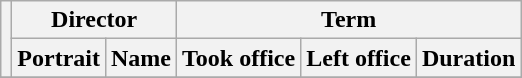<table class="wikitable sortable">
<tr>
<th rowspan=2></th>
<th colspan=2>Director</th>
<th colspan=3>Term</th>
</tr>
<tr>
<th>Portrait</th>
<th>Name</th>
<th>Took office</th>
<th>Left office</th>
<th>Duration</th>
</tr>
<tr>
</tr>
</table>
